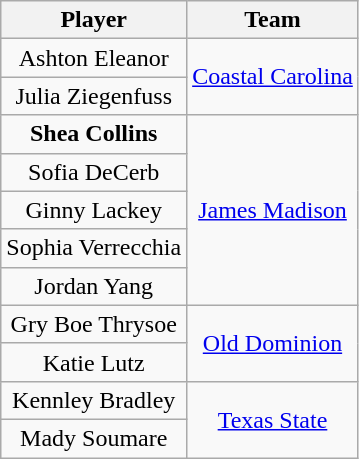<table class="wikitable" style="text-align: center;">
<tr>
<th>Player</th>
<th>Team</th>
</tr>
<tr>
<td>Ashton Eleanor</td>
<td rowspan=2><a href='#'>Coastal Carolina</a></td>
</tr>
<tr>
<td>Julia Ziegenfuss</td>
</tr>
<tr>
<td><strong>Shea Collins</strong></td>
<td rowspan=5><a href='#'>James Madison</a></td>
</tr>
<tr>
<td>Sofia DeCerb</td>
</tr>
<tr>
<td>Ginny Lackey</td>
</tr>
<tr>
<td>Sophia Verrecchia</td>
</tr>
<tr>
<td>Jordan Yang</td>
</tr>
<tr>
<td>Gry Boe Thrysoe</td>
<td rowspan=2><a href='#'>Old Dominion</a></td>
</tr>
<tr>
<td>Katie Lutz</td>
</tr>
<tr>
<td>Kennley Bradley</td>
<td rowspan=2><a href='#'>Texas State</a></td>
</tr>
<tr>
<td>Mady Soumare</td>
</tr>
</table>
